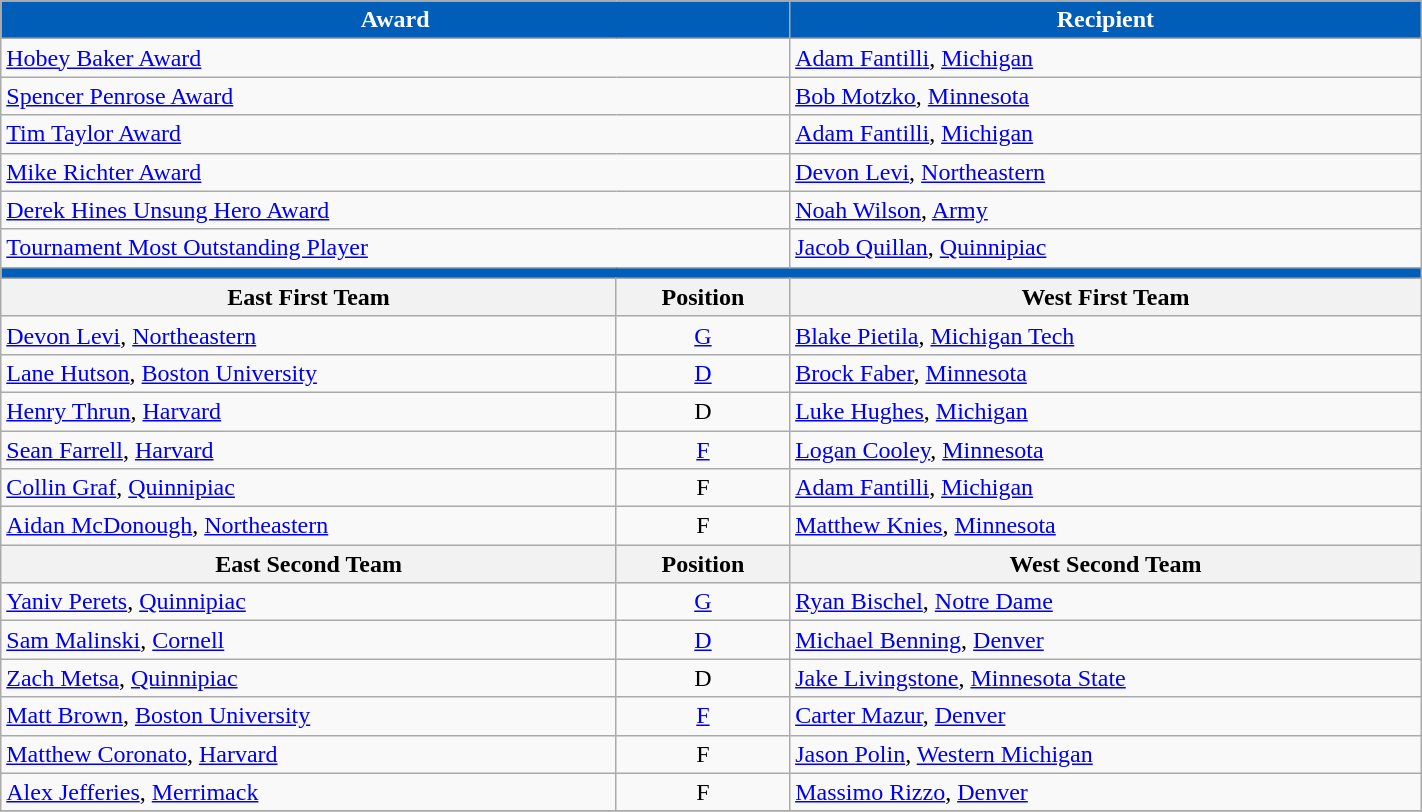<table class="wikitable" width=75%>
<tr>
<th style="color:white; background:#005EB8" colspan=2>Award</th>
<th style="color:white; background:#005EB8">Recipient</th>
</tr>
<tr>
<td colspan=2><a href='#'>Hobey Baker Award</a></td>
<td><a href='#'>Adam Fantilli</a>, <a href='#'>Michigan</a></td>
</tr>
<tr>
<td colspan=2><a href='#'>Spencer Penrose Award</a></td>
<td><a href='#'>Bob Motzko</a>, <a href='#'>Minnesota</a></td>
</tr>
<tr>
<td colspan=2><a href='#'>Tim Taylor Award</a></td>
<td><a href='#'>Adam Fantilli</a>, <a href='#'>Michigan</a></td>
</tr>
<tr>
<td colspan=2><a href='#'>Mike Richter Award</a></td>
<td><a href='#'>Devon Levi</a>, <a href='#'>Northeastern</a></td>
</tr>
<tr>
<td colspan=2><a href='#'>Derek Hines Unsung Hero Award</a></td>
<td><a href='#'>Noah Wilson</a>, <a href='#'>Army</a></td>
</tr>
<tr>
<td colspan=2><a href='#'>Tournament Most Outstanding Player</a></td>
<td><a href='#'>Jacob Quillan</a>, <a href='#'>Quinnipiac</a></td>
</tr>
<tr>
<th style="color:white; background:#005EB8" colspan=3><a href='#'></a></th>
</tr>
<tr>
<th>East First Team</th>
<th>Position</th>
<th>West First Team</th>
</tr>
<tr>
<td><a href='#'>Devon Levi</a>, <a href='#'>Northeastern</a></td>
<td align=center><a href='#'>G</a></td>
<td><a href='#'>Blake Pietila</a>, <a href='#'>Michigan Tech</a></td>
</tr>
<tr>
<td><a href='#'>Lane Hutson</a>, <a href='#'>Boston University</a></td>
<td align=center><a href='#'>D</a></td>
<td><a href='#'>Brock Faber</a>, <a href='#'>Minnesota</a></td>
</tr>
<tr>
<td><a href='#'>Henry Thrun</a>, <a href='#'>Harvard</a></td>
<td align=center>D</td>
<td><a href='#'>Luke Hughes</a>, <a href='#'>Michigan</a></td>
</tr>
<tr>
<td><a href='#'>Sean Farrell</a>, <a href='#'>Harvard</a></td>
<td align=center><a href='#'>F</a></td>
<td><a href='#'>Logan Cooley</a>, <a href='#'>Minnesota</a></td>
</tr>
<tr>
<td><a href='#'>Collin Graf</a>, <a href='#'>Quinnipiac</a></td>
<td align=center>F</td>
<td><a href='#'>Adam Fantilli</a>, <a href='#'>Michigan</a></td>
</tr>
<tr>
<td><a href='#'>Aidan McDonough</a>, <a href='#'>Northeastern</a></td>
<td align=center>F</td>
<td><a href='#'>Matthew Knies</a>, <a href='#'>Minnesota</a></td>
</tr>
<tr>
<th>East Second Team</th>
<th>Position</th>
<th>West Second Team</th>
</tr>
<tr>
<td><a href='#'>Yaniv Perets</a>, <a href='#'>Quinnipiac</a></td>
<td align=center><a href='#'>G</a></td>
<td><a href='#'>Ryan Bischel</a>, <a href='#'>Notre Dame</a></td>
</tr>
<tr>
<td><a href='#'>Sam Malinski</a>, <a href='#'>Cornell</a></td>
<td align=center><a href='#'>D</a></td>
<td><a href='#'>Michael Benning</a>, <a href='#'>Denver</a></td>
</tr>
<tr>
<td><a href='#'>Zach Metsa</a>, <a href='#'>Quinnipiac</a></td>
<td align=center>D</td>
<td><a href='#'>Jake Livingstone</a>, <a href='#'>Minnesota State</a></td>
</tr>
<tr>
<td><a href='#'>Matt Brown</a>, <a href='#'>Boston University</a></td>
<td align=center><a href='#'>F</a></td>
<td><a href='#'>Carter Mazur</a>, <a href='#'>Denver</a></td>
</tr>
<tr>
<td><a href='#'>Matthew Coronato</a>, <a href='#'>Harvard</a></td>
<td align=center>F</td>
<td><a href='#'>Jason Polin</a>, <a href='#'>Western Michigan</a></td>
</tr>
<tr>
<td><a href='#'>Alex Jefferies</a>, <a href='#'>Merrimack</a></td>
<td align=center>F</td>
<td><a href='#'>Massimo Rizzo</a>, <a href='#'>Denver</a></td>
</tr>
<tr>
</tr>
</table>
